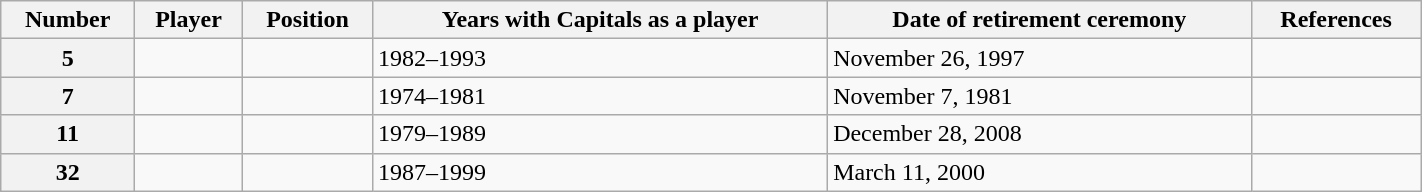<table class="wikitable sortable" width="75%">
<tr>
<th scope="col">Number</th>
<th scope="col">Player</th>
<th scope="col">Position</th>
<th scope="col">Years with Capitals as a player</th>
<th scope="col">Date of retirement ceremony</th>
<th scope="col" class="unsortable">References</th>
</tr>
<tr>
<th scope="row">5</th>
<td></td>
<td></td>
<td>1982–1993</td>
<td>November 26, 1997</td>
<td></td>
</tr>
<tr>
<th scope="row">7</th>
<td></td>
<td></td>
<td>1974–1981</td>
<td>November 7, 1981</td>
<td></td>
</tr>
<tr>
<th scope="row">11</th>
<td></td>
<td></td>
<td>1979–1989</td>
<td>December 28, 2008</td>
<td></td>
</tr>
<tr>
<th scope="row">32</th>
<td></td>
<td></td>
<td>1987–1999</td>
<td>March 11, 2000</td>
<td></td>
</tr>
</table>
